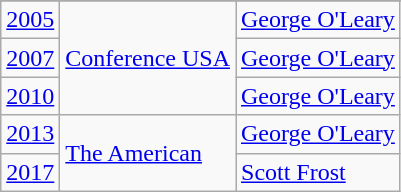<table class="wikitable">
<tr>
</tr>
<tr>
</tr>
<tr>
<td align=center><a href='#'>2005</a></td>
<td rowspan=3><a href='#'>Conference USA</a></td>
<td><a href='#'>George O'Leary</a></td>
</tr>
<tr>
<td align=center><a href='#'>2007</a></td>
<td><a href='#'>George O'Leary</a></td>
</tr>
<tr>
<td align=center><a href='#'>2010</a></td>
<td><a href='#'>George O'Leary</a></td>
</tr>
<tr>
<td align=center><a href='#'>2013</a></td>
<td rowspan=2><a href='#'>The American</a></td>
<td><a href='#'>George O'Leary</a></td>
</tr>
<tr>
<td align=center><a href='#'>2017</a></td>
<td><a href='#'>Scott Frost</a></td>
</tr>
</table>
